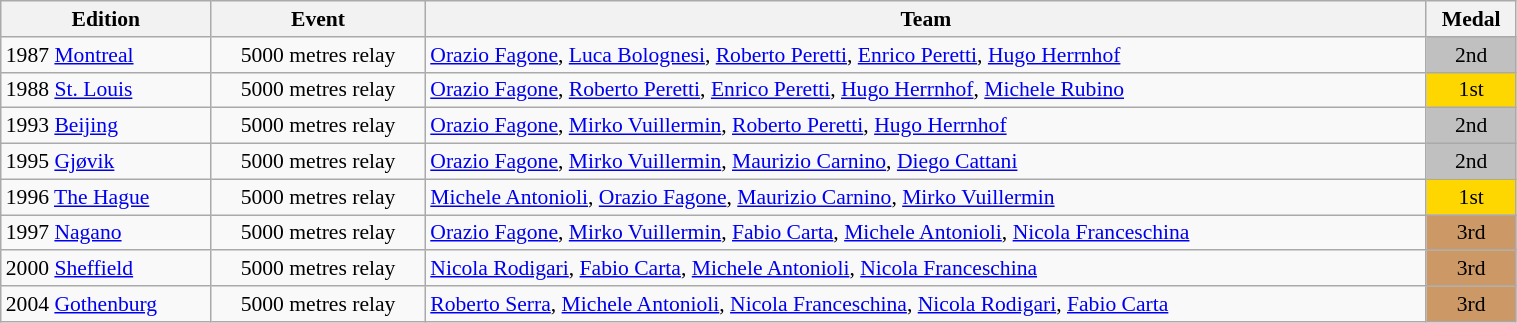<table class="wikitable" width=80% style="font-size:90%; text-align:center;">
<tr>
<th>Edition</th>
<th>Event</th>
<th>Team</th>
<th>Medal</th>
</tr>
<tr>
<td align=left> 1987 <a href='#'>Montreal</a></td>
<td>5000 metres relay</td>
<td align=left><a href='#'>Orazio Fagone</a>, <a href='#'>Luca Bolognesi</a>, <a href='#'>Roberto Peretti</a>, <a href='#'>Enrico Peretti</a>, <a href='#'>Hugo Herrnhof</a></td>
<td bgcolor=silver>2nd</td>
</tr>
<tr>
<td align=left> 1988 <a href='#'>St. Louis</a></td>
<td>5000 metres relay</td>
<td align=left><a href='#'>Orazio Fagone</a>, <a href='#'>Roberto Peretti</a>, <a href='#'>Enrico Peretti</a>, <a href='#'>Hugo Herrnhof</a>, <a href='#'>Michele Rubino</a></td>
<td bgcolor=gold>1st</td>
</tr>
<tr>
<td align=left> 1993 <a href='#'>Beijing</a></td>
<td>5000 metres relay</td>
<td align=left><a href='#'>Orazio Fagone</a>, <a href='#'>Mirko Vuillermin</a>, <a href='#'>Roberto Peretti</a>, <a href='#'>Hugo Herrnhof</a></td>
<td bgcolor=silver>2nd</td>
</tr>
<tr>
<td align=left> 1995 <a href='#'>Gjøvik</a></td>
<td>5000 metres relay</td>
<td align=left><a href='#'>Orazio Fagone</a>, <a href='#'>Mirko Vuillermin</a>, <a href='#'>Maurizio Carnino</a>, <a href='#'>Diego Cattani</a></td>
<td bgcolor=silver>2nd</td>
</tr>
<tr>
<td align=left> 1996 <a href='#'>The Hague</a></td>
<td>5000 metres relay</td>
<td align=left><a href='#'>Michele Antonioli</a>, <a href='#'>Orazio Fagone</a>, <a href='#'>Maurizio Carnino</a>, <a href='#'>Mirko Vuillermin</a></td>
<td bgcolor=gold>1st</td>
</tr>
<tr>
<td align=left> 1997 <a href='#'>Nagano</a></td>
<td>5000 metres relay</td>
<td align=left><a href='#'>Orazio Fagone</a>, <a href='#'>Mirko Vuillermin</a>, <a href='#'>Fabio Carta</a>, <a href='#'>Michele Antonioli</a>, <a href='#'>Nicola Franceschina</a></td>
<td bgcolor=cc9966>3rd</td>
</tr>
<tr>
<td align=left> 2000 <a href='#'>Sheffield</a></td>
<td>5000 metres relay</td>
<td align=left><a href='#'>Nicola Rodigari</a>, <a href='#'>Fabio Carta</a>, <a href='#'>Michele Antonioli</a>, <a href='#'>Nicola Franceschina</a></td>
<td bgcolor=cc9966>3rd</td>
</tr>
<tr>
<td align=left> 2004 <a href='#'>Gothenburg</a></td>
<td>5000 metres relay</td>
<td align=left><a href='#'>Roberto Serra</a>, <a href='#'>Michele Antonioli</a>,  <a href='#'>Nicola Franceschina</a>, <a href='#'>Nicola Rodigari</a>, <a href='#'>Fabio Carta</a></td>
<td bgcolor=cc9966>3rd</td>
</tr>
</table>
